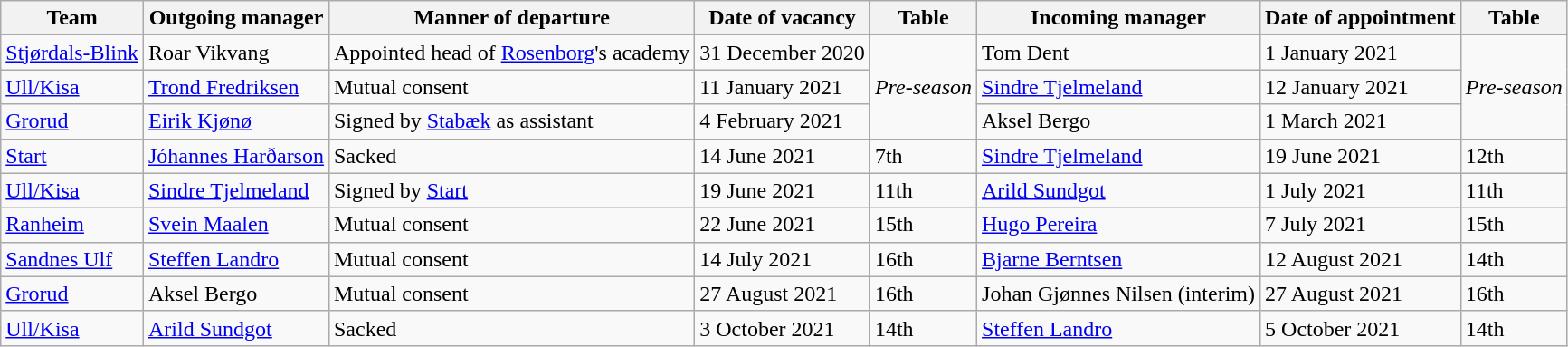<table class="wikitable">
<tr>
<th>Team</th>
<th>Outgoing manager</th>
<th>Manner of departure</th>
<th>Date of vacancy</th>
<th>Table</th>
<th>Incoming manager</th>
<th>Date of appointment</th>
<th>Table</th>
</tr>
<tr>
<td><a href='#'>Stjørdals-Blink</a></td>
<td> Roar Vikvang</td>
<td>Appointed head of <a href='#'>Rosenborg</a>'s academy</td>
<td>31 December 2020</td>
<td rowspan=3><em>Pre-season</em></td>
<td> Tom Dent</td>
<td>1 January 2021</td>
<td rowspan=3><em>Pre-season</em></td>
</tr>
<tr>
<td><a href='#'>Ull/Kisa</a></td>
<td> <a href='#'>Trond Fredriksen</a></td>
<td>Mutual consent</td>
<td>11 January 2021</td>
<td> <a href='#'>Sindre Tjelmeland</a></td>
<td>12 January 2021</td>
</tr>
<tr>
<td><a href='#'>Grorud</a></td>
<td> <a href='#'>Eirik Kjønø</a></td>
<td>Signed by <a href='#'>Stabæk</a> as assistant</td>
<td>4 February 2021</td>
<td> Aksel Bergo</td>
<td>1 March 2021</td>
</tr>
<tr>
<td><a href='#'>Start</a></td>
<td> <a href='#'>Jóhannes Harðarson</a></td>
<td>Sacked</td>
<td>14 June 2021</td>
<td>7th</td>
<td> <a href='#'>Sindre Tjelmeland</a></td>
<td>19 June 2021</td>
<td>12th</td>
</tr>
<tr>
<td><a href='#'>Ull/Kisa</a></td>
<td> <a href='#'>Sindre Tjelmeland</a></td>
<td>Signed by <a href='#'>Start</a></td>
<td>19 June 2021</td>
<td>11th</td>
<td> <a href='#'>Arild Sundgot</a></td>
<td>1 July 2021</td>
<td>11th</td>
</tr>
<tr>
<td><a href='#'>Ranheim</a></td>
<td> <a href='#'>Svein Maalen</a></td>
<td>Mutual consent</td>
<td>22 June 2021</td>
<td>15th</td>
<td> <a href='#'>Hugo Pereira</a></td>
<td>7 July 2021</td>
<td>15th</td>
</tr>
<tr>
<td><a href='#'>Sandnes Ulf</a></td>
<td> <a href='#'>Steffen Landro</a></td>
<td>Mutual consent</td>
<td>14 July 2021</td>
<td>16th</td>
<td> <a href='#'>Bjarne Berntsen</a></td>
<td>12 August 2021</td>
<td>14th</td>
</tr>
<tr>
<td><a href='#'>Grorud</a></td>
<td> Aksel Bergo</td>
<td>Mutual consent</td>
<td>27 August 2021</td>
<td>16th</td>
<td> Johan Gjønnes Nilsen (interim)</td>
<td>27 August 2021</td>
<td>16th</td>
</tr>
<tr>
<td><a href='#'>Ull/Kisa</a></td>
<td> <a href='#'>Arild Sundgot</a></td>
<td>Sacked</td>
<td>3 October 2021</td>
<td>14th</td>
<td> <a href='#'>Steffen Landro</a></td>
<td>5 October 2021</td>
<td>14th</td>
</tr>
</table>
